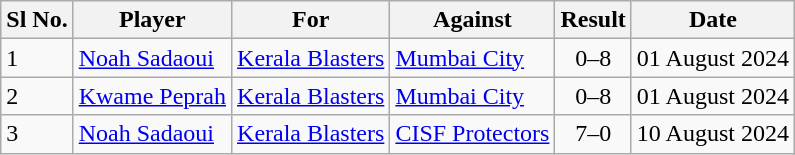<table class="wikitable">
<tr>
<th>Sl No.</th>
<th>Player</th>
<th>For</th>
<th>Against</th>
<th>Result</th>
<th>Date</th>
</tr>
<tr>
<td rowspan="1">1</td>
<td align="left"> <a href='#'>Noah Sadaoui</a></td>
<td align="left"><a href='#'>Kerala Blasters</a></td>
<td rowspan="1"><a href='#'>Mumbai City</a></td>
<td align="center">0–8</td>
<td>01 August 2024</td>
</tr>
<tr>
<td rowspan="1">2</td>
<td align="left"> <a href='#'>Kwame Peprah</a></td>
<td align="left"><a href='#'>Kerala Blasters</a></td>
<td rowspan="1"><a href='#'>Mumbai City</a></td>
<td align="center">0–8</td>
<td>01 August 2024</td>
</tr>
<tr>
<td rowspan="1">3</td>
<td> <a href='#'>Noah Sadaoui</a></td>
<td><a href='#'>Kerala Blasters</a></td>
<td rowspan="1"><a href='#'>CISF Protectors</a></td>
<td align="center">7–0</td>
<td>10 August 2024</td>
</tr>
</table>
